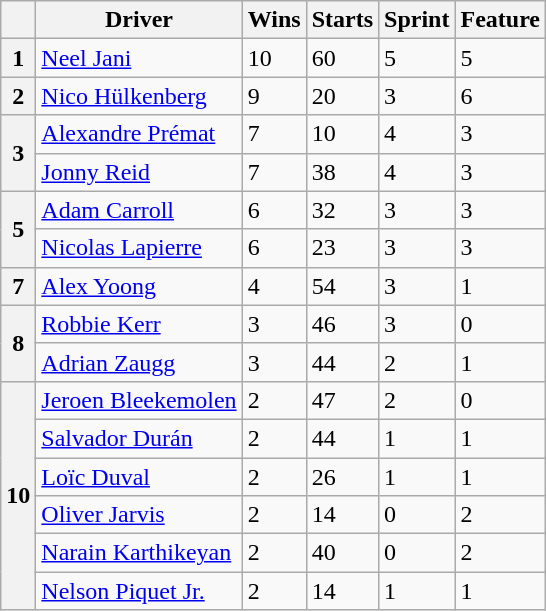<table class="wikitable">
<tr>
<th></th>
<th>Driver</th>
<th>Wins</th>
<th>Starts</th>
<th>Sprint</th>
<th>Feature</th>
</tr>
<tr>
<th>1</th>
<td> <a href='#'>Neel Jani</a></td>
<td>10</td>
<td>60</td>
<td>5</td>
<td>5</td>
</tr>
<tr>
<th>2</th>
<td> <a href='#'>Nico Hülkenberg</a></td>
<td>9</td>
<td>20</td>
<td>3</td>
<td>6</td>
</tr>
<tr>
<th rowspan=2>3</th>
<td> <a href='#'>Alexandre Prémat</a></td>
<td>7</td>
<td>10</td>
<td>4</td>
<td>3</td>
</tr>
<tr>
<td> <a href='#'>Jonny Reid</a></td>
<td>7</td>
<td>38</td>
<td>4</td>
<td>3</td>
</tr>
<tr>
<th rowspan=2>5</th>
<td> <a href='#'>Adam Carroll</a></td>
<td>6</td>
<td>32</td>
<td>3</td>
<td>3</td>
</tr>
<tr>
<td> <a href='#'>Nicolas Lapierre</a></td>
<td>6</td>
<td>23</td>
<td>3</td>
<td>3</td>
</tr>
<tr>
<th>7</th>
<td> <a href='#'>Alex Yoong</a></td>
<td>4</td>
<td>54</td>
<td>3</td>
<td>1</td>
</tr>
<tr>
<th rowspan=2>8</th>
<td> <a href='#'>Robbie Kerr</a></td>
<td>3</td>
<td>46</td>
<td>3</td>
<td>0</td>
</tr>
<tr>
<td> <a href='#'>Adrian Zaugg</a></td>
<td>3</td>
<td>44</td>
<td>2</td>
<td>1</td>
</tr>
<tr>
<th rowspan=6>10</th>
<td> <a href='#'>Jeroen Bleekemolen</a></td>
<td>2</td>
<td>47</td>
<td>2</td>
<td>0</td>
</tr>
<tr>
<td> <a href='#'>Salvador Durán</a></td>
<td>2</td>
<td>44</td>
<td>1</td>
<td>1</td>
</tr>
<tr>
<td> <a href='#'>Loïc Duval</a></td>
<td>2</td>
<td>26</td>
<td>1</td>
<td>1</td>
</tr>
<tr>
<td> <a href='#'>Oliver Jarvis</a></td>
<td>2</td>
<td>14</td>
<td>0</td>
<td>2</td>
</tr>
<tr>
<td> <a href='#'>Narain Karthikeyan</a></td>
<td>2</td>
<td>40</td>
<td>0</td>
<td>2</td>
</tr>
<tr>
<td> <a href='#'>Nelson Piquet Jr.</a></td>
<td>2</td>
<td>14</td>
<td>1</td>
<td>1</td>
</tr>
</table>
